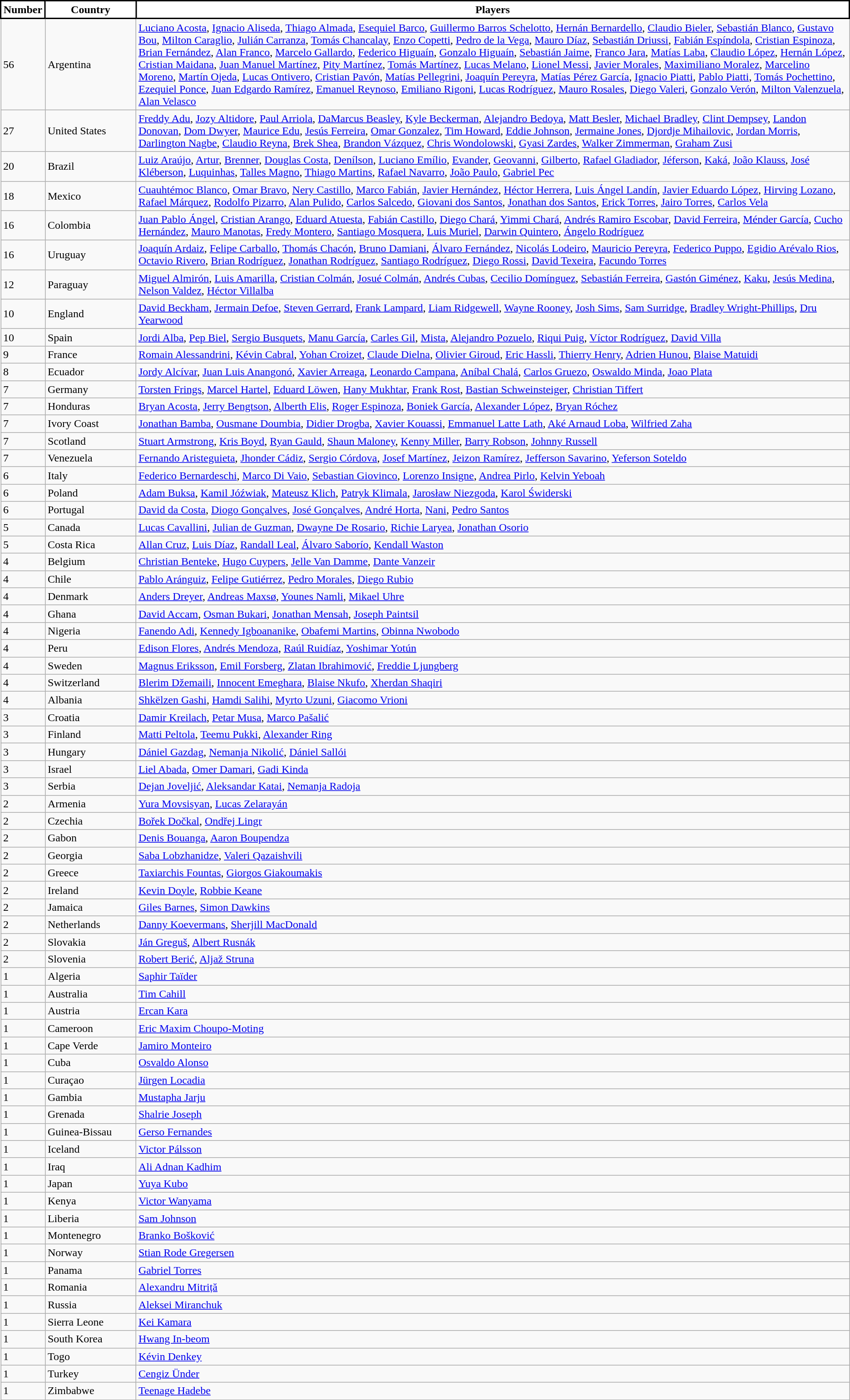<table class="wikitable sortable" style="text-align:center">
<tr>
<th style="background:#FFFFFF; color:#000000; border:2px solid #000000;">Number</th>
<th style="background:#FFFFFF; color:#000000; border:2px solid #000000; width:125px">Country</th>
<th style="background:#FFFFFF; color:#000000; border:2px solid #000000;">Players</th>
</tr>
<tr>
<td align=left>56</td>
<td align=left> Argentina</td>
<td align=left><a href='#'>Luciano Acosta</a>, <a href='#'>Ignacio Aliseda</a>, <a href='#'>Thiago Almada</a>, <a href='#'>Esequiel Barco</a>, <a href='#'>Guillermo Barros Schelotto</a>, <a href='#'>Hernán Bernardello</a>, <a href='#'>Claudio Bieler</a>, <a href='#'>Sebastián Blanco</a>, <a href='#'>Gustavo Bou</a>, <a href='#'>Milton Caraglio</a>, <a href='#'>Julián Carranza</a>, <a href='#'>Tomás Chancalay</a>, <a href='#'>Enzo Copetti</a>, <a href='#'>Pedro de la Vega</a>, <a href='#'>Mauro Díaz</a>, <a href='#'>Sebastián Driussi</a>, <a href='#'>Fabián Espíndola</a>, <a href='#'>Cristian Espinoza</a>, <a href='#'>Brian Fernández</a>, <a href='#'>Alan Franco</a>, <a href='#'>Marcelo Gallardo</a>, <a href='#'>Federico Higuaín</a>, <a href='#'>Gonzalo Higuaín</a>, <a href='#'>Sebastián Jaime</a>, <a href='#'>Franco Jara</a>, <a href='#'>Matías Laba</a>, <a href='#'>Claudio López</a>, <a href='#'>Hernán López</a>, <a href='#'>Cristian Maidana</a>, <a href='#'>Juan Manuel Martínez</a>, <a href='#'>Pity Martínez</a>, <a href='#'>Tomás Martínez</a>, <a href='#'>Lucas Melano</a>, <a href='#'>Lionel Messi</a>, <a href='#'>Javier Morales</a>, <a href='#'>Maximiliano Moralez</a>, <a href='#'>Marcelino Moreno</a>, <a href='#'>Martín Ojeda</a>, <a href='#'>Lucas Ontivero</a>, <a href='#'>Cristian Pavón</a>, <a href='#'>Matías Pellegrini</a>,  <a href='#'>Joaquín Pereyra</a>, <a href='#'>Matías Pérez García</a>, <a href='#'>Ignacio Piatti</a>, <a href='#'>Pablo Piatti</a>, <a href='#'>Tomás Pochettino</a>, <a href='#'>Ezequiel Ponce</a>, <a href='#'>Juan Edgardo Ramírez</a>, <a href='#'>Emanuel Reynoso</a>, <a href='#'>Emiliano Rigoni</a>, <a href='#'>Lucas Rodríguez</a>, <a href='#'>Mauro Rosales</a>, <a href='#'>Diego Valeri</a>, <a href='#'>Gonzalo Verón</a>, <a href='#'>Milton Valenzuela</a>, <a href='#'>Alan Velasco</a></td>
</tr>
<tr>
<td align=left>27</td>
<td align=left> United States</td>
<td align=left><a href='#'>Freddy Adu</a>, <a href='#'>Jozy Altidore</a>, <a href='#'>Paul Arriola</a>, <a href='#'>DaMarcus Beasley</a>, <a href='#'>Kyle Beckerman</a>, <a href='#'>Alejandro Bedoya</a>, <a href='#'>Matt Besler</a>, <a href='#'>Michael Bradley</a>, <a href='#'>Clint Dempsey</a>, <a href='#'>Landon Donovan</a>, <a href='#'>Dom Dwyer</a>, <a href='#'>Maurice Edu</a>, <a href='#'>Jesús Ferreira</a>, <a href='#'>Omar Gonzalez</a>, <a href='#'>Tim Howard</a>, <a href='#'>Eddie Johnson</a>, <a href='#'>Jermaine Jones</a>, <a href='#'>Djordje Mihailovic</a>, <a href='#'>Jordan Morris</a>, <a href='#'>Darlington Nagbe</a>, <a href='#'>Claudio Reyna</a>, <a href='#'>Brek Shea</a>, <a href='#'>Brandon Vázquez</a>, <a href='#'>Chris Wondolowski</a>, <a href='#'>Gyasi Zardes</a>, <a href='#'>Walker Zimmerman</a>, <a href='#'>Graham Zusi</a></td>
</tr>
<tr>
<td align=left>20</td>
<td align=left> Brazil</td>
<td align=left><a href='#'>Luiz Araújo</a>, <a href='#'>Artur</a>, <a href='#'>Brenner</a>, <a href='#'>Douglas Costa</a>, <a href='#'>Denílson</a>, <a href='#'>Luciano Emílio</a>, <a href='#'>Evander</a>, <a href='#'>Geovanni</a>, <a href='#'>Gilberto</a>, <a href='#'>Rafael Gladiador</a>, <a href='#'>Jéferson</a>, <a href='#'>Kaká</a>, <a href='#'>João Klauss</a>, <a href='#'>José Kléberson</a>, <a href='#'>Luquinhas</a>, <a href='#'>Talles Magno</a>, <a href='#'>Thiago Martins</a>, <a href='#'>Rafael Navarro</a>, <a href='#'>João Paulo</a>, <a href='#'>Gabriel Pec</a></td>
</tr>
<tr>
<td align=left>18</td>
<td align=left> Mexico</td>
<td align=left><a href='#'>Cuauhtémoc Blanco</a>, <a href='#'>Omar Bravo</a>, <a href='#'>Nery Castillo</a>, <a href='#'>Marco Fabián</a>, <a href='#'>Javier Hernández</a>, <a href='#'>Héctor Herrera</a>, <a href='#'>Luis Ángel Landín</a>, <a href='#'>Javier Eduardo López</a>, <a href='#'>Hirving Lozano</a>, <a href='#'>Rafael Márquez</a>, <a href='#'>Rodolfo Pizarro</a>, <a href='#'>Alan Pulido</a>, <a href='#'>Carlos Salcedo</a>, <a href='#'>Giovani dos Santos</a>, <a href='#'>Jonathan dos Santos</a>, <a href='#'>Erick Torres</a>, <a href='#'>Jairo Torres</a>, <a href='#'>Carlos Vela</a></td>
</tr>
<tr>
<td align=left>16</td>
<td align=left> Colombia</td>
<td align=left><a href='#'>Juan Pablo Ángel</a>, <a href='#'>Cristian Arango</a>, <a href='#'>Eduard Atuesta</a>, <a href='#'>Fabián Castillo</a>, <a href='#'>Diego Chará</a>, <a href='#'>Yimmi Chará</a>, <a href='#'>Andrés Ramiro Escobar</a>, <a href='#'>David Ferreira</a>, <a href='#'>Ménder García</a>, <a href='#'>Cucho Hernández</a>, <a href='#'>Mauro Manotas</a>, <a href='#'>Fredy Montero</a>, <a href='#'>Santiago Mosquera</a>, <a href='#'>Luis Muriel</a>, <a href='#'>Darwin Quintero</a>, <a href='#'>Ángelo Rodríguez</a></td>
</tr>
<tr>
<td align=left>16</td>
<td align=left> Uruguay</td>
<td align=left><a href='#'>Joaquín Ardaiz</a>, <a href='#'>Felipe Carballo</a>, <a href='#'>Thomás Chacón</a>, <a href='#'>Bruno Damiani</a>, <a href='#'>Álvaro Fernández</a>, <a href='#'>Nicolás Lodeiro</a>, <a href='#'>Mauricio Pereyra</a>, <a href='#'>Federico Puppo</a>, <a href='#'>Egidio Arévalo Rios</a>, <a href='#'>Octavio Rivero</a>, <a href='#'>Brian Rodríguez</a>, <a href='#'>Jonathan Rodríguez</a>, <a href='#'>Santiago Rodríguez</a>, <a href='#'>Diego Rossi</a>, <a href='#'>David Texeira</a>, <a href='#'>Facundo Torres</a></td>
</tr>
<tr>
<td align=left>12</td>
<td align=left> Paraguay</td>
<td align=left><a href='#'>Miguel Almirón</a>, <a href='#'>Luis Amarilla</a>, <a href='#'>Cristian Colmán</a>, <a href='#'>Josué Colmán</a>, <a href='#'>Andrés Cubas</a>, <a href='#'>Cecilio Domínguez</a>, <a href='#'>Sebastián Ferreira</a>, <a href='#'>Gastón Giménez</a>, <a href='#'>Kaku</a>, <a href='#'>Jesús Medina</a>, <a href='#'>Nelson Valdez</a>, <a href='#'>Héctor Villalba</a></td>
</tr>
<tr>
<td align=left>10</td>
<td align=left> England</td>
<td align=left><a href='#'>David Beckham</a>, <a href='#'>Jermain Defoe</a>, <a href='#'>Steven Gerrard</a>, <a href='#'>Frank Lampard</a>, <a href='#'>Liam Ridgewell</a>, <a href='#'>Wayne Rooney</a>, <a href='#'>Josh Sims</a>, <a href='#'>Sam Surridge</a>, <a href='#'>Bradley Wright-Phillips</a>, <a href='#'>Dru Yearwood</a></td>
</tr>
<tr>
<td align=left>10</td>
<td align=left> Spain</td>
<td align=left><a href='#'>Jordi Alba</a>, <a href='#'>Pep Biel</a>, <a href='#'>Sergio Busquets</a>, <a href='#'>Manu García</a>, <a href='#'>Carles Gil</a>, <a href='#'>Mista</a>, <a href='#'>Alejandro Pozuelo</a>, <a href='#'>Riqui Puig</a>, <a href='#'>Víctor Rodríguez</a>, <a href='#'>David Villa</a></td>
</tr>
<tr>
<td align=left>9</td>
<td align=left> France</td>
<td align=left><a href='#'>Romain Alessandrini</a>, <a href='#'>Kévin Cabral</a>, <a href='#'>Yohan Croizet</a>, <a href='#'>Claude Dielna</a>, <a href='#'>Olivier Giroud</a>, <a href='#'>Eric Hassli</a>, <a href='#'>Thierry Henry</a>, <a href='#'>Adrien Hunou</a>, <a href='#'>Blaise Matuidi</a></td>
</tr>
<tr>
<td align=left>8</td>
<td align=left> Ecuador</td>
<td align=left><a href='#'>Jordy Alcívar</a>, <a href='#'>Juan Luis Anangonó</a>, <a href='#'>Xavier Arreaga</a>, <a href='#'>Leonardo Campana</a>, <a href='#'>Aníbal Chalá</a>, <a href='#'>Carlos Gruezo</a>, <a href='#'>Oswaldo Minda</a>, <a href='#'>Joao Plata</a></td>
</tr>
<tr>
<td align=left>7</td>
<td align=left> Germany</td>
<td align=left><a href='#'>Torsten Frings</a>, <a href='#'>Marcel Hartel</a>, <a href='#'>Eduard Löwen</a>, <a href='#'>Hany Mukhtar</a>, <a href='#'>Frank Rost</a>, <a href='#'>Bastian Schweinsteiger</a>, <a href='#'>Christian Tiffert</a></td>
</tr>
<tr>
<td align=left>7</td>
<td align=left> Honduras</td>
<td align=left><a href='#'>Bryan Acosta</a>, <a href='#'>Jerry Bengtson</a>, <a href='#'>Alberth Elis</a>, <a href='#'>Roger Espinoza</a>, <a href='#'>Boniek García</a>, <a href='#'>Alexander López</a>, <a href='#'>Bryan Róchez</a></td>
</tr>
<tr>
<td align=left>7</td>
<td align=left> Ivory Coast</td>
<td align=left><a href='#'>Jonathan Bamba</a>, <a href='#'>Ousmane Doumbia</a>, <a href='#'>Didier Drogba</a>, <a href='#'>Xavier Kouassi</a>, <a href='#'>Emmanuel Latte Lath</a>, <a href='#'>Aké Arnaud Loba</a>, <a href='#'>Wilfried Zaha</a></td>
</tr>
<tr>
<td align=left>7</td>
<td align=left> Scotland</td>
<td align=left><a href='#'>Stuart Armstrong</a>, <a href='#'>Kris Boyd</a>, <a href='#'>Ryan Gauld</a>, <a href='#'>Shaun Maloney</a>, <a href='#'>Kenny Miller</a>, <a href='#'>Barry Robson</a>, <a href='#'>Johnny Russell</a></td>
</tr>
<tr>
<td align=left>7</td>
<td align=left> Venezuela</td>
<td align=left><a href='#'>Fernando Aristeguieta</a>, <a href='#'>Jhonder Cádiz</a>, <a href='#'>Sergio Córdova</a>, <a href='#'>Josef Martínez</a>, <a href='#'>Jeizon Ramírez</a>, <a href='#'>Jefferson Savarino</a>, <a href='#'>Yeferson Soteldo</a></td>
</tr>
<tr>
<td align=left>6</td>
<td align=left> Italy</td>
<td align=left><a href='#'>Federico Bernardeschi</a>, <a href='#'>Marco Di Vaio</a>, <a href='#'>Sebastian Giovinco</a>, <a href='#'>Lorenzo Insigne</a>, <a href='#'>Andrea Pirlo</a>, <a href='#'>Kelvin Yeboah</a></td>
</tr>
<tr>
<td align=left>6</td>
<td align=left> Poland</td>
<td align=left><a href='#'>Adam Buksa</a>, <a href='#'>Kamil Jóźwiak</a>, <a href='#'>Mateusz Klich</a>, <a href='#'>Patryk Klimala</a>, <a href='#'>Jarosław Niezgoda</a>, <a href='#'>Karol Świderski</a></td>
</tr>
<tr>
<td align=left>6</td>
<td align=left> Portugal</td>
<td align=left><a href='#'>David da Costa</a>, <a href='#'>Diogo Gonçalves</a>, <a href='#'>José Gonçalves</a>, <a href='#'>André Horta</a>, <a href='#'>Nani</a>, <a href='#'>Pedro Santos</a></td>
</tr>
<tr>
<td align=left>5</td>
<td align=left> Canada</td>
<td align=left><a href='#'>Lucas Cavallini</a>, <a href='#'>Julian de Guzman</a>, <a href='#'>Dwayne De Rosario</a>, <a href='#'>Richie Laryea</a>, <a href='#'>Jonathan Osorio</a></td>
</tr>
<tr>
<td align=left>5</td>
<td align=left> Costa Rica</td>
<td align=left><a href='#'>Allan Cruz</a>, <a href='#'>Luis Díaz</a>, <a href='#'>Randall Leal</a>, <a href='#'>Álvaro Saborío</a>, <a href='#'>Kendall Waston</a></td>
</tr>
<tr>
<td align=left>4</td>
<td align=left> Belgium</td>
<td align=left><a href='#'>Christian Benteke</a>, <a href='#'>Hugo Cuypers</a>, <a href='#'>Jelle Van Damme</a>, <a href='#'>Dante Vanzeir</a></td>
</tr>
<tr>
<td align=left>4</td>
<td align=left> Chile</td>
<td align=left><a href='#'>Pablo Aránguiz</a>, <a href='#'>Felipe Gutiérrez</a>, <a href='#'>Pedro Morales</a>, <a href='#'>Diego Rubio</a></td>
</tr>
<tr>
<td align=left>4</td>
<td align=left> Denmark</td>
<td align=left><a href='#'>Anders Dreyer</a>, <a href='#'>Andreas Maxsø</a>, <a href='#'>Younes Namli</a>, <a href='#'>Mikael Uhre</a></td>
</tr>
<tr>
<td align=left>4</td>
<td align=left> Ghana</td>
<td align=left><a href='#'>David Accam</a>, <a href='#'>Osman Bukari</a>, <a href='#'>Jonathan Mensah</a>, <a href='#'>Joseph Paintsil</a></td>
</tr>
<tr ->
<td align=left>4</td>
<td align=left> Nigeria</td>
<td align=left><a href='#'>Fanendo Adi</a>, <a href='#'>Kennedy Igboananike</a>, <a href='#'>Obafemi Martins</a>, <a href='#'>Obinna Nwobodo</a></td>
</tr>
<tr>
<td align=left>4</td>
<td align=left> Peru</td>
<td align=left><a href='#'>Edison Flores</a>, <a href='#'>Andrés Mendoza</a>, <a href='#'>Raúl Ruidíaz</a>, <a href='#'>Yoshimar Yotún</a></td>
</tr>
<tr>
<td align=left>4</td>
<td align=left> Sweden</td>
<td align=left><a href='#'>Magnus Eriksson</a>, <a href='#'>Emil Forsberg</a>, <a href='#'>Zlatan Ibrahimović</a>, <a href='#'>Freddie Ljungberg</a></td>
</tr>
<tr>
<td align=left>4</td>
<td align=left> Switzerland</td>
<td align=left><a href='#'>Blerim Džemaili</a>, <a href='#'>Innocent Emeghara</a>, <a href='#'>Blaise Nkufo</a>, <a href='#'>Xherdan Shaqiri</a></td>
</tr>
<tr>
<td align=left>4</td>
<td align=left> Albania</td>
<td align=left><a href='#'>Shkëlzen Gashi</a>, <a href='#'>Hamdi Salihi</a>, <a href='#'>Myrto Uzuni</a>, <a href='#'>Giacomo Vrioni</a></td>
</tr>
<tr>
<td align=left>3</td>
<td align=left> Croatia</td>
<td align=left><a href='#'>Damir Kreilach</a>, <a href='#'>Petar Musa</a>, <a href='#'>Marco Pašalić</a></td>
</tr>
<tr>
<td align=left>3</td>
<td align=left> Finland</td>
<td align=left><a href='#'>Matti Peltola</a>, <a href='#'>Teemu Pukki</a>, <a href='#'>Alexander Ring</a></td>
</tr>
<tr>
<td align=left>3</td>
<td align=left> Hungary</td>
<td align=left><a href='#'>Dániel Gazdag</a>, <a href='#'>Nemanja Nikolić</a>, <a href='#'>Dániel Sallói</a></td>
</tr>
<tr>
<td align=left>3</td>
<td align=left> Israel</td>
<td align=left><a href='#'>Liel Abada</a>, <a href='#'>Omer Damari</a>, <a href='#'>Gadi Kinda</a></td>
</tr>
<tr>
<td align=left>3</td>
<td align=left> Serbia</td>
<td align=left><a href='#'>Dejan Joveljić</a>, <a href='#'>Aleksandar Katai</a>, <a href='#'>Nemanja Radoja</a></td>
</tr>
<tr>
<td align=left>2</td>
<td align=left> Armenia</td>
<td align=left><a href='#'>Yura Movsisyan</a>, <a href='#'>Lucas Zelarayán</a></td>
</tr>
<tr>
<td align=left>2</td>
<td align=left> Czechia</td>
<td align=left><a href='#'>Bořek Dočkal</a>, <a href='#'>Ondřej Lingr</a></td>
</tr>
<tr>
<td align=left>2</td>
<td align=left> Gabon</td>
<td align=left><a href='#'>Denis Bouanga</a>, <a href='#'>Aaron Boupendza</a></td>
</tr>
<tr>
<td align=left>2</td>
<td align=left> Georgia</td>
<td align=left><a href='#'>Saba Lobzhanidze</a>, <a href='#'>Valeri Qazaishvili</a></td>
</tr>
<tr>
<td align=left>2</td>
<td align=left> Greece</td>
<td align=left><a href='#'>Taxiarchis Fountas</a>, <a href='#'>Giorgos Giakoumakis</a></td>
</tr>
<tr>
<td align=left>2</td>
<td align=left> Ireland</td>
<td align=left><a href='#'>Kevin Doyle</a>, <a href='#'>Robbie Keane</a></td>
</tr>
<tr>
<td align=left>2</td>
<td align=left> Jamaica</td>
<td align=left><a href='#'>Giles Barnes</a>, <a href='#'>Simon Dawkins</a></td>
</tr>
<tr>
<td align=left>2</td>
<td align=left> Netherlands</td>
<td align=left><a href='#'>Danny Koevermans</a>, <a href='#'>Sherjill MacDonald</a></td>
</tr>
<tr>
<td align=left>2</td>
<td align=left> Slovakia</td>
<td align=left><a href='#'>Ján Greguš</a>, <a href='#'>Albert Rusnák</a></td>
</tr>
<tr>
<td align=left>2</td>
<td align=left> Slovenia</td>
<td align=left><a href='#'>Robert Berić</a>, <a href='#'>Aljaž Struna</a></td>
</tr>
<tr>
<td align=left>1</td>
<td align=left> Algeria</td>
<td align=left><a href='#'>Saphir Taïder</a></td>
</tr>
<tr>
<td align=left>1</td>
<td align=left> Australia</td>
<td align=left><a href='#'>Tim Cahill</a></td>
</tr>
<tr>
<td align=left>1</td>
<td align=left> Austria</td>
<td align=left><a href='#'>Ercan Kara</a></td>
</tr>
<tr>
<td align=left>1</td>
<td align=left> Cameroon</td>
<td align=left><a href='#'>Eric Maxim Choupo-Moting</a></td>
</tr>
<tr>
<td align=left>1</td>
<td align=left> Cape Verde</td>
<td align=left><a href='#'>Jamiro Monteiro</a></td>
</tr>
<tr>
<td align=left>1</td>
<td align=left> Cuba</td>
<td align=left><a href='#'>Osvaldo Alonso</a></td>
</tr>
<tr>
<td align=left>1</td>
<td align=left> Curaçao</td>
<td align=left><a href='#'>Jürgen Locadia</a></td>
</tr>
<tr>
<td align=left>1</td>
<td align=left> Gambia</td>
<td align=left><a href='#'>Mustapha Jarju</a></td>
</tr>
<tr>
<td align=left>1</td>
<td align=left> Grenada</td>
<td align=left><a href='#'>Shalrie Joseph</a></td>
</tr>
<tr>
<td align=left>1</td>
<td align=left> Guinea-Bissau</td>
<td align=left><a href='#'>Gerso Fernandes</a></td>
</tr>
<tr>
<td align=left>1</td>
<td align=left> Iceland</td>
<td align=left><a href='#'>Victor Pálsson</a></td>
</tr>
<tr>
<td align=left>1</td>
<td align=left> Iraq</td>
<td align=left><a href='#'>Ali Adnan Kadhim</a></td>
</tr>
<tr>
<td align=left>1</td>
<td align=left> Japan</td>
<td align=left><a href='#'>Yuya Kubo</a></td>
</tr>
<tr>
<td align=left>1</td>
<td align=left> Kenya</td>
<td align=left><a href='#'>Victor Wanyama</a></td>
</tr>
<tr>
<td align=left>1</td>
<td align=left> Liberia</td>
<td align=left><a href='#'>Sam Johnson</a></td>
</tr>
<tr>
<td align=left>1</td>
<td align=left> Montenegro</td>
<td align=left><a href='#'>Branko Bošković</a></td>
</tr>
<tr>
<td align=left>1</td>
<td align=left> Norway</td>
<td align=left><a href='#'>Stian Rode Gregersen</a></td>
</tr>
<tr>
<td align=left>1</td>
<td align=left> Panama</td>
<td align=left><a href='#'>Gabriel Torres</a></td>
</tr>
<tr>
<td align=left>1</td>
<td align=left> Romania</td>
<td align=left><a href='#'>Alexandru Mitriță</a></td>
</tr>
<tr>
<td align=left>1</td>
<td align=left> Russia</td>
<td align=left><a href='#'>Aleksei Miranchuk</a></td>
</tr>
<tr>
<td align=left>1</td>
<td align=left> Sierra Leone</td>
<td align=left><a href='#'>Kei Kamara</a></td>
</tr>
<tr>
<td align=left>1</td>
<td align=left> South Korea</td>
<td align=left><a href='#'>Hwang In-beom</a></td>
</tr>
<tr>
<td align=left>1</td>
<td align=left> Togo</td>
<td align=left><a href='#'>Kévin Denkey</a></td>
</tr>
<tr>
<td align=left>1</td>
<td align=left> Turkey</td>
<td align=left><a href='#'>Cengiz Ünder</a></td>
</tr>
<tr>
<td align=left>1</td>
<td align=left> Zimbabwe</td>
<td align=left><a href='#'>Teenage Hadebe</a></td>
</tr>
</table>
